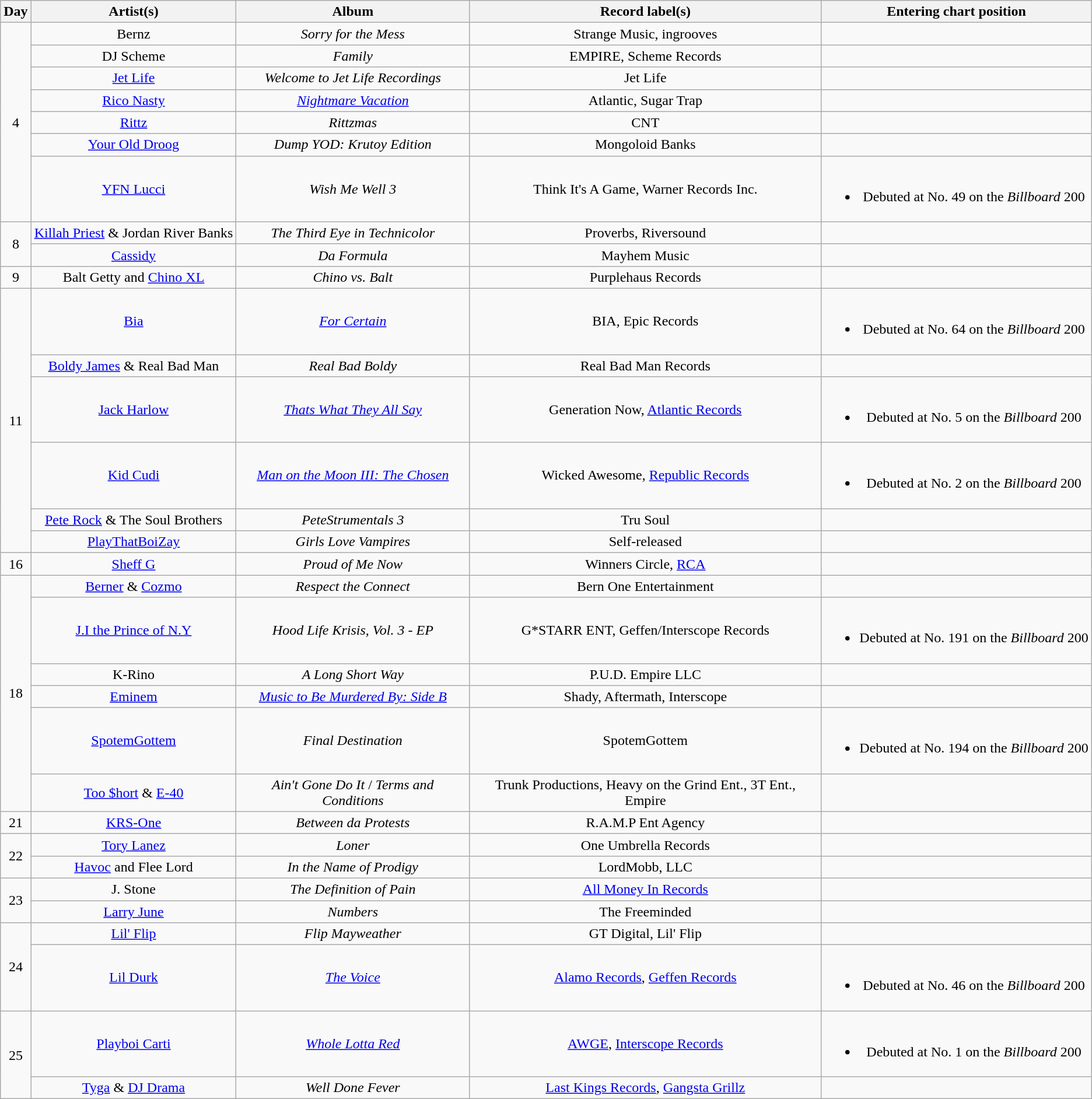<table class="wikitable" style="text-align:center;">
<tr>
<th scope="col">Day</th>
<th scope="col">Artist(s)</th>
<th scope="col">Album</th>
<th scope="col">Record label(s)</th>
<th>Entering chart position</th>
</tr>
<tr>
<td rowspan="7">4</td>
<td>Bernz</td>
<td><em>Sorry for the Mess</em></td>
<td>Strange Music, ingrooves</td>
<td></td>
</tr>
<tr>
<td>DJ Scheme</td>
<td><em>Family</em></td>
<td>EMPIRE, Scheme Records</td>
<td></td>
</tr>
<tr>
<td><a href='#'>Jet Life</a></td>
<td><em>Welcome to Jet Life Recordings</em></td>
<td>Jet Life</td>
<td></td>
</tr>
<tr>
<td><a href='#'>Rico Nasty</a></td>
<td><em><a href='#'>Nightmare Vacation</a></em></td>
<td>Atlantic, Sugar Trap</td>
<td></td>
</tr>
<tr>
<td><a href='#'>Rittz</a></td>
<td><em>Rittzmas</em></td>
<td>CNT</td>
<td></td>
</tr>
<tr>
<td><a href='#'>Your Old Droog</a></td>
<td><em>Dump YOD: Krutoy Edition</em></td>
<td>Mongoloid Banks</td>
<td></td>
</tr>
<tr>
<td><a href='#'>YFN Lucci</a></td>
<td><em>Wish Me Well 3</em></td>
<td>Think It's A Game, Warner Records Inc.</td>
<td><br><ul><li>Debuted at No. 49 on the <em>Billboard</em> 200</li></ul></td>
</tr>
<tr>
<td rowspan="2">8</td>
<td><a href='#'>Killah Priest</a> & Jordan River Banks</td>
<td><em>The Third Eye in Technicolor</em></td>
<td>Proverbs, Riversound</td>
<td></td>
</tr>
<tr>
<td><a href='#'>Cassidy</a></td>
<td><em>Da Formula</em></td>
<td>Mayhem Music</td>
<td></td>
</tr>
<tr>
<td rowspan="1">9</td>
<td>Balt Getty and <a href='#'>Chino XL</a></td>
<td><em>Chino vs. Balt</em></td>
<td>Purplehaus Records</td>
<td></td>
</tr>
<tr>
<td rowspan="6">11</td>
<td><a href='#'>Bia</a></td>
<td><em><a href='#'>For Certain</a></em></td>
<td>BIA, Epic Records</td>
<td><br><ul><li>Debuted at No. 64 on the <em>Billboard</em> 200</li></ul></td>
</tr>
<tr>
<td><a href='#'>Boldy James</a> & Real Bad Man</td>
<td><em>Real Bad Boldy</em></td>
<td>Real Bad Man Records</td>
<td></td>
</tr>
<tr>
<td><a href='#'>Jack Harlow</a></td>
<td><em><a href='#'>Thats What They All Say</a></em></td>
<td>Generation Now, <a href='#'>Atlantic Records</a></td>
<td><br><ul><li>Debuted at No. 5 on the <em>Billboard</em> 200</li></ul></td>
</tr>
<tr>
<td><a href='#'>Kid Cudi</a></td>
<td><em><a href='#'>Man on the Moon III: The Chosen</a></em></td>
<td>Wicked Awesome, <a href='#'>Republic Records</a></td>
<td><br><ul><li>Debuted at No. 2 on the <em>Billboard</em> 200</li></ul></td>
</tr>
<tr>
<td><a href='#'>Pete Rock</a> & The Soul Brothers</td>
<td><em>PeteStrumentals 3</em></td>
<td>Tru Soul</td>
<td></td>
</tr>
<tr>
<td><a href='#'>PlayThatBoiZay</a></td>
<td><em>Girls Love Vampires</em></td>
<td>Self-released</td>
<td></td>
</tr>
<tr>
<td rowspan="1">16</td>
<td><a href='#'>Sheff G</a></td>
<td><em>Proud of Me Now</em></td>
<td>Winners Circle, <a href='#'>RCA</a></td>
<td></td>
</tr>
<tr>
<td rowspan="6">18</td>
<td><a href='#'>Berner</a> & <a href='#'>Cozmo</a></td>
<td><em>Respect the Connect</em></td>
<td>Bern One Entertainment</td>
<td></td>
</tr>
<tr>
<td><a href='#'>J.I the Prince of N.Y</a></td>
<td><em>Hood Life Krisis, Vol. 3 - EP</em></td>
<td>G*STARR ENT, Geffen/Interscope Records</td>
<td><br><ul><li>Debuted at No. 191 on the <em>Billboard</em> 200</li></ul></td>
</tr>
<tr>
<td>K-Rino</td>
<td><em>A Long Short Way</em></td>
<td>P.U.D. Empire LLC</td>
<td></td>
</tr>
<tr>
<td><a href='#'>Eminem</a></td>
<td><em><a href='#'>Music to Be Murdered By: Side B</a></em></td>
<td>Shady, Aftermath, Interscope</td>
<td></td>
</tr>
<tr>
<td><a href='#'>SpotemGottem</a></td>
<td><em>Final Destination</em></td>
<td>SpotemGottem</td>
<td><br><ul><li>Debuted at No. 194 on the <em>Billboard</em> 200</li></ul></td>
</tr>
<tr>
<td><a href='#'>Too $hort</a> & <a href='#'>E-40</a></td>
<td><em>Ain't Gone Do It</em> / <em>Terms and Conditions</em></td>
<td>Trunk Productions, Heavy on the Grind Ent., 3T Ent., Empire</td>
<td></td>
</tr>
<tr>
<td>21</td>
<td><a href='#'>KRS-One</a></td>
<td><em>Between da Protests</em></td>
<td>R.A.M.P Ent Agency</td>
<td></td>
</tr>
<tr>
<td rowspan="2">22</td>
<td><a href='#'>Tory Lanez</a></td>
<td><em>Loner</em></td>
<td>One Umbrella Records</td>
<td></td>
</tr>
<tr>
<td><a href='#'>Havoc</a> and Flee Lord</td>
<td><em>In the Name of Prodigy</em></td>
<td>LordMobb, LLC</td>
<td></td>
</tr>
<tr>
<td rowspan="2">23</td>
<td>J. Stone</td>
<td><em>The Definition of Pain</em></td>
<td><a href='#'>All Money In Records</a></td>
<td></td>
</tr>
<tr>
<td><a href='#'>Larry June</a></td>
<td><em>Numbers</em></td>
<td>The Freeminded</td>
<td></td>
</tr>
<tr>
<td rowspan="2">24</td>
<td><a href='#'>Lil' Flip</a></td>
<td><em>Flip Mayweather</em></td>
<td>GT Digital, Lil' Flip</td>
<td></td>
</tr>
<tr>
<td><a href='#'>Lil Durk</a></td>
<td><em><a href='#'>The Voice</a></em></td>
<td><a href='#'>Alamo Records</a>, <a href='#'>Geffen Records</a></td>
<td><br><ul><li>Debuted at No. 46 on the <em>Billboard</em> 200</li></ul></td>
</tr>
<tr>
<td rowspan="4">25</td>
<td><a href='#'>Playboi Carti</a></td>
<td><em><a href='#'>Whole Lotta Red</a></em></td>
<td><a href='#'>AWGE</a>, <a href='#'>Interscope Records</a></td>
<td><br><ul><li>Debuted at No. 1 on the <em>Billboard</em> 200</li></ul></td>
</tr>
<tr>
<td><a href='#'>Tyga</a> & <a href='#'>DJ Drama</a></td>
<td><em>Well Done Fever</em></td>
<td><a href='#'>Last Kings Records</a>, <a href='#'>Gangsta Grillz</a></td>
<td></td>
</tr>
</table>
